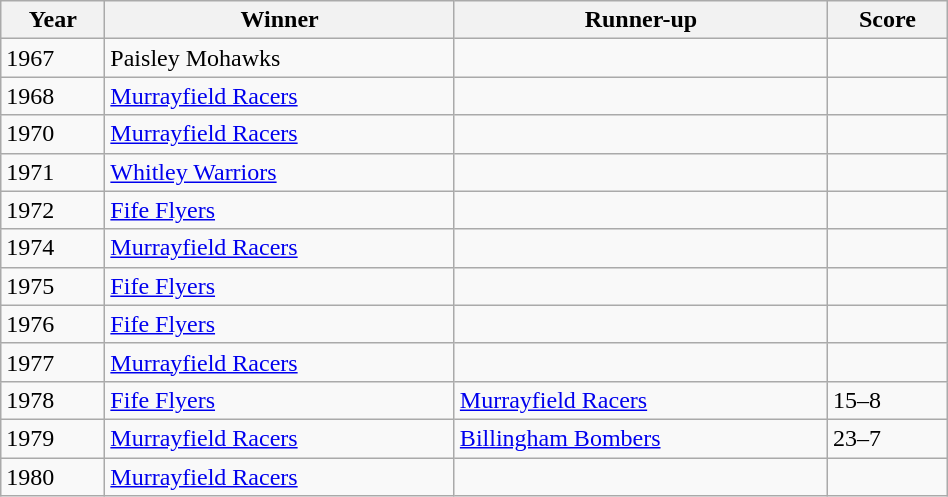<table class="wikitable" width=50%>
<tr>
<th>Year</th>
<th>Winner</th>
<th>Runner-up</th>
<th>Score</th>
</tr>
<tr>
<td>1967</td>
<td>Paisley Mohawks</td>
<td></td>
<td></td>
</tr>
<tr>
<td>1968</td>
<td><a href='#'>Murrayfield Racers</a></td>
<td></td>
<td></td>
</tr>
<tr>
<td>1970</td>
<td><a href='#'>Murrayfield Racers</a></td>
<td></td>
<td></td>
</tr>
<tr>
<td>1971</td>
<td><a href='#'>Whitley Warriors</a></td>
<td></td>
<td></td>
</tr>
<tr>
<td>1972</td>
<td><a href='#'>Fife Flyers</a></td>
<td></td>
<td></td>
</tr>
<tr>
<td>1974</td>
<td><a href='#'>Murrayfield Racers</a></td>
<td></td>
<td></td>
</tr>
<tr>
<td>1975</td>
<td><a href='#'>Fife Flyers</a></td>
<td></td>
<td></td>
</tr>
<tr>
<td>1976</td>
<td><a href='#'>Fife Flyers</a></td>
<td></td>
<td></td>
</tr>
<tr>
<td>1977</td>
<td><a href='#'>Murrayfield Racers</a></td>
<td></td>
<td></td>
</tr>
<tr>
<td>1978</td>
<td><a href='#'>Fife Flyers</a></td>
<td><a href='#'>Murrayfield Racers</a></td>
<td>15–8</td>
</tr>
<tr>
<td>1979</td>
<td><a href='#'>Murrayfield Racers</a></td>
<td><a href='#'>Billingham Bombers</a></td>
<td>23–7</td>
</tr>
<tr>
<td>1980</td>
<td><a href='#'>Murrayfield Racers</a></td>
<td></td>
<td></td>
</tr>
</table>
